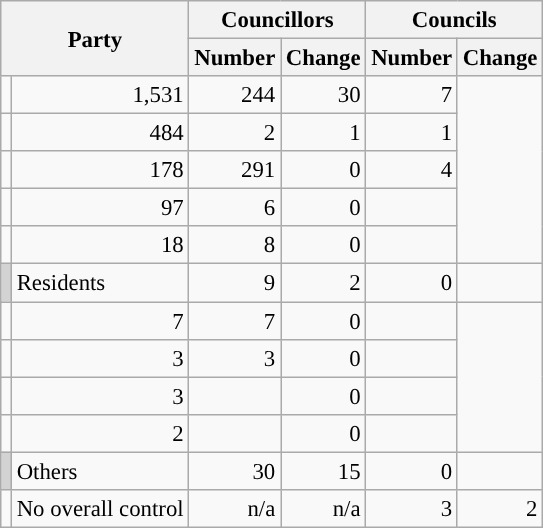<table class="wikitable" style="text-align:right; font-size:95%;">
<tr border="1" cellspacing="0" cellpadding="5">
<th colspan="2" rowspan="2" align="center">Party</th>
<th colspan="2" valign="top">Councillors</th>
<th colspan="2" valign="top">Councils</th>
</tr>
<tr>
<th valign="top">Number</th>
<th valign="top">Change</th>
<th valign="top">Number</th>
<th valign="top">Change</th>
</tr>
<tr>
<td></td>
<td align="right">1,531</td>
<td align="right">244</td>
<td align="right">30</td>
<td align="right">7</td>
</tr>
<tr>
<td></td>
<td align="right">484</td>
<td align="right">2</td>
<td align="right">1</td>
<td align="right">1</td>
</tr>
<tr>
<td></td>
<td align="right">178</td>
<td align="right">291</td>
<td align="right">0</td>
<td align="right">4</td>
</tr>
<tr>
<td></td>
<td align="right">97</td>
<td align="right">6</td>
<td align="right">0</td>
<td align="right"></td>
</tr>
<tr>
<td></td>
<td align="right">18</td>
<td align="right">8</td>
<td align="right">0</td>
<td align="right"></td>
</tr>
<tr>
<td style="color:inherit;background:#d3d3d3"></td>
<td align="left">Residents</td>
<td align="right">9</td>
<td align="right">2</td>
<td align="right">0</td>
<td align="right"></td>
</tr>
<tr>
<td></td>
<td align="right">7</td>
<td align="right">7</td>
<td align="right">0</td>
<td align="right"></td>
</tr>
<tr>
<td></td>
<td align="right">3</td>
<td align="right">3</td>
<td align="right">0</td>
<td align="right"></td>
</tr>
<tr>
<td></td>
<td align="right">3</td>
<td align="right"></td>
<td align="right">0</td>
<td align="right"></td>
</tr>
<tr>
<td></td>
<td align="right">2</td>
<td align="right"></td>
<td align="right">0</td>
<td align="right"></td>
</tr>
<tr>
<td style="color:inherit;background:#d3d3d3"></td>
<td align="left">Others</td>
<td align="right">30</td>
<td align="right">15</td>
<td align="right">0</td>
<td align="right"></td>
</tr>
<tr>
<td style="color:inherit;background:"></td>
<td align="left">No overall control</td>
<td align="right">n/a</td>
<td align="right">n/a</td>
<td align="right">3</td>
<td align="right">2</td>
</tr>
</table>
